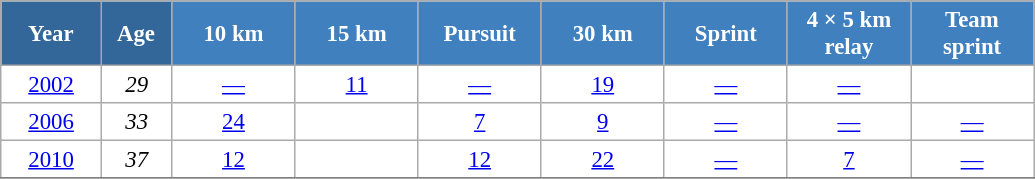<table class="wikitable" style="font-size:95%; text-align:center; border:grey solid 1px; border-collapse:collapse; background:#ffffff;">
<tr>
<th style="background-color:#369; color:white; width:60px;"> Year </th>
<th style="background-color:#369; color:white; width:40px;"> Age </th>
<th style="background-color:#4180be; color:white; width:75px;"> 10 km </th>
<th style="background-color:#4180be; color:white; width:75px;"> 15 km </th>
<th style="background-color:#4180be; color:white; width:75px;"> Pursuit </th>
<th style="background-color:#4180be; color:white; width:75px;"> 30 km </th>
<th style="background-color:#4180be; color:white; width:75px;"> Sprint </th>
<th style="background-color:#4180be; color:white; width:75px;"> 4 × 5 km <br> relay </th>
<th style="background-color:#4180be; color:white; width:75px;"> Team <br> sprint </th>
</tr>
<tr>
<td><a href='#'>2002</a></td>
<td><em>29</em></td>
<td><a href='#'>—</a></td>
<td><a href='#'>11</a></td>
<td><a href='#'>—</a></td>
<td><a href='#'>19</a></td>
<td><a href='#'>—</a></td>
<td><a href='#'>—</a></td>
<td></td>
</tr>
<tr>
<td><a href='#'>2006</a></td>
<td><em>33</em></td>
<td><a href='#'>24</a></td>
<td></td>
<td><a href='#'>7</a></td>
<td><a href='#'>9</a></td>
<td><a href='#'>—</a></td>
<td><a href='#'>—</a></td>
<td><a href='#'>—</a></td>
</tr>
<tr>
<td><a href='#'>2010</a></td>
<td><em>37</em></td>
<td><a href='#'>12</a></td>
<td></td>
<td><a href='#'>12</a></td>
<td><a href='#'>22</a></td>
<td><a href='#'>—</a></td>
<td><a href='#'>7</a></td>
<td><a href='#'>—</a></td>
</tr>
<tr>
</tr>
</table>
